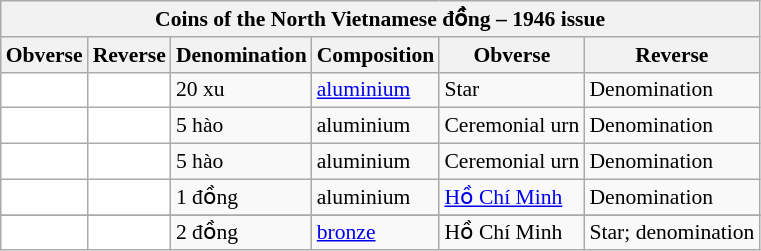<table class="wikitable" style="font-size: 90%">
<tr>
<th colspan="14">Coins of the North Vietnamese đồng – 1946 issue</th>
</tr>
<tr>
<th>Obverse</th>
<th>Reverse</th>
<th>Denomination</th>
<th>Composition</th>
<th>Obverse</th>
<th>Reverse</th>
</tr>
<tr>
<td style="text-align:center; background:#fff;"></td>
<td style="text-align:center; background:#fff;"></td>
<td>20 xu</td>
<td><a href='#'>aluminium</a></td>
<td>Star</td>
<td>Denomination</td>
</tr>
<tr>
<td style="text-align:center; background:#fff;"></td>
<td style="text-align:center; background:#fff;"></td>
<td>5 hào</td>
<td>aluminium</td>
<td>Ceremonial urn</td>
<td>Denomination</td>
</tr>
<tr>
<td style="text-align:center; background:#fff;"></td>
<td style="text-align:center; background:#fff;"></td>
<td>5 hào</td>
<td>aluminium</td>
<td>Ceremonial urn</td>
<td>Denomination</td>
</tr>
<tr>
<td style="text-align:center; background:#fff;"></td>
<td style="text-align:center; background:#fff;"></td>
<td>1 đồng</td>
<td>aluminium</td>
<td><a href='#'>Hồ Chí Minh</a></td>
<td>Denomination</td>
</tr>
<tr>
</tr>
<tr>
<td style="text-align:center; background:#fff;"></td>
<td style="text-align:center; background:#fff;"></td>
<td>2 đồng</td>
<td><a href='#'>bronze</a></td>
<td>Hồ Chí Minh</td>
<td>Star; denomination</td>
</tr>
</table>
